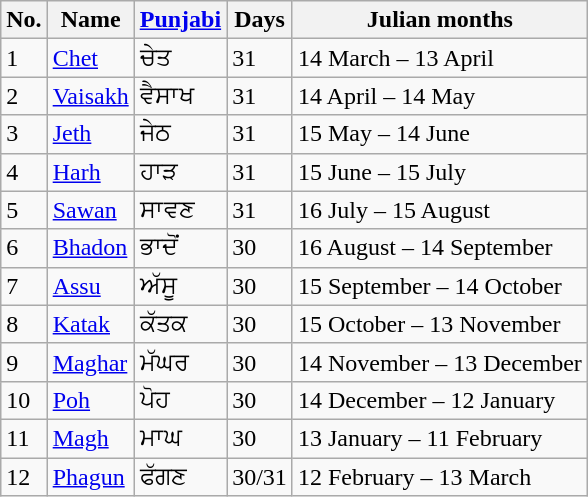<table class="wikitable">
<tr>
<th>No.</th>
<th>Name</th>
<th><a href='#'>Punjabi</a></th>
<th>Days</th>
<th>Julian months</th>
</tr>
<tr>
<td>1</td>
<td><a href='#'>Chet</a></td>
<td>ਚੇਤ</td>
<td>31</td>
<td>14 March – 13 April</td>
</tr>
<tr>
<td>2</td>
<td><a href='#'>Vaisakh</a></td>
<td>ਵੈਸਾਖ</td>
<td>31</td>
<td>14 April – 14 May</td>
</tr>
<tr>
<td>3</td>
<td><a href='#'>Jeth</a></td>
<td>ਜੇਠ</td>
<td>31</td>
<td>15 May – 14 June</td>
</tr>
<tr>
<td>4</td>
<td><a href='#'>Harh</a></td>
<td>ਹਾੜ</td>
<td>31</td>
<td>15 June – 15 July</td>
</tr>
<tr>
<td>5</td>
<td><a href='#'>Sawan</a></td>
<td>ਸਾਵਣ</td>
<td>31</td>
<td>16 July – 15 August</td>
</tr>
<tr>
<td>6</td>
<td><a href='#'>Bhadon</a></td>
<td>ਭਾਦੋਂ</td>
<td>30</td>
<td>16 August – 14 September</td>
</tr>
<tr>
<td>7</td>
<td><a href='#'>Assu</a></td>
<td>ਅੱਸੂ</td>
<td>30</td>
<td>15 September – 14 October</td>
</tr>
<tr>
<td>8</td>
<td><a href='#'>Katak</a></td>
<td>ਕੱਤਕ</td>
<td>30</td>
<td>15 October – 13 November</td>
</tr>
<tr>
<td>9</td>
<td><a href='#'>Maghar</a></td>
<td>ਮੱਘਰ</td>
<td>30</td>
<td>14 November – 13 December</td>
</tr>
<tr>
<td>10</td>
<td><a href='#'>Poh</a></td>
<td>ਪੋਹ</td>
<td>30</td>
<td>14 December – 12 January</td>
</tr>
<tr>
<td>11</td>
<td><a href='#'>Magh</a></td>
<td>ਮਾਘ</td>
<td>30</td>
<td>13 January – 11 February</td>
</tr>
<tr>
<td>12</td>
<td><a href='#'>Phagun</a></td>
<td>ਫੱਗਣ</td>
<td>30/31</td>
<td>12 February – 13 March</td>
</tr>
</table>
